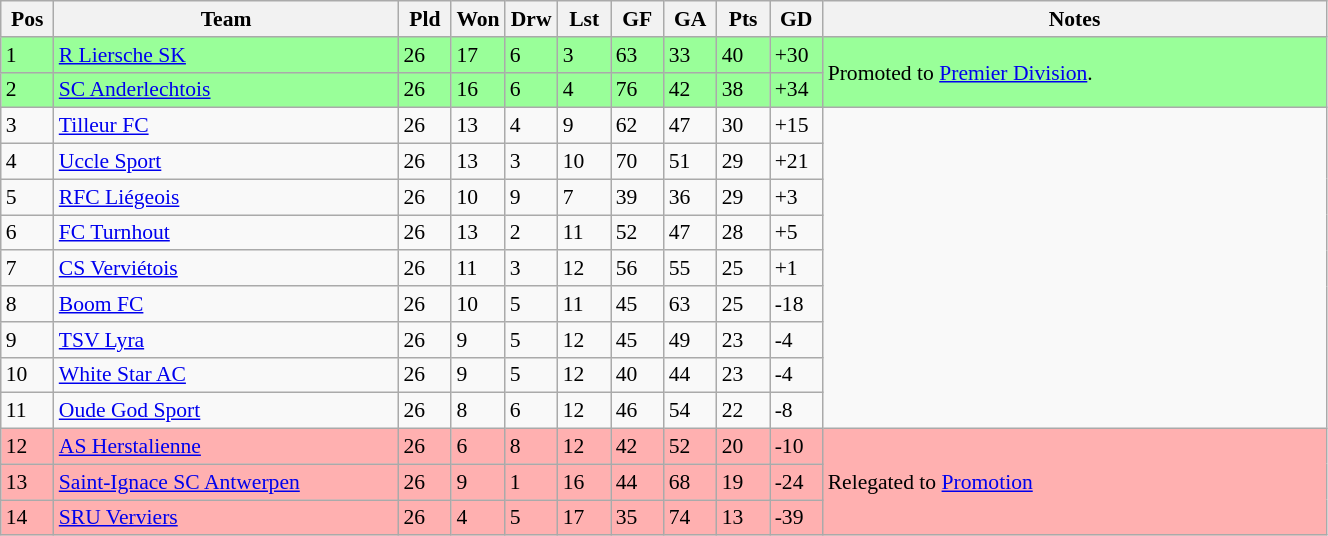<table class="wikitable" width=70% style="font-size:90%">
<tr>
<th width=4%><strong>Pos</strong></th>
<th width=26%><strong>Team</strong></th>
<th width=4%><strong>Pld</strong></th>
<th width=4%><strong>Won</strong></th>
<th width=4%><strong>Drw</strong></th>
<th width=4%><strong>Lst</strong></th>
<th width=4%><strong>GF</strong></th>
<th width=4%><strong>GA</strong></th>
<th width=4%><strong>Pts</strong></th>
<th width=4%><strong>GD</strong></th>
<th width=38%><strong>Notes</strong></th>
</tr>
<tr bgcolor=#99ff99>
<td>1</td>
<td><a href='#'>R Liersche SK</a></td>
<td>26</td>
<td>17</td>
<td>6</td>
<td>3</td>
<td>63</td>
<td>33</td>
<td>40</td>
<td>+30</td>
<td rowspan=2>Promoted to <a href='#'>Premier Division</a>.</td>
</tr>
<tr bgcolor=#99ff99>
<td>2</td>
<td><a href='#'>SC Anderlechtois</a></td>
<td>26</td>
<td>16</td>
<td>6</td>
<td>4</td>
<td>76</td>
<td>42</td>
<td>38</td>
<td>+34</td>
</tr>
<tr>
<td>3</td>
<td><a href='#'>Tilleur FC</a></td>
<td>26</td>
<td>13</td>
<td>4</td>
<td>9</td>
<td>62</td>
<td>47</td>
<td>30</td>
<td>+15</td>
</tr>
<tr>
<td>4</td>
<td><a href='#'>Uccle Sport</a></td>
<td>26</td>
<td>13</td>
<td>3</td>
<td>10</td>
<td>70</td>
<td>51</td>
<td>29</td>
<td>+21</td>
</tr>
<tr>
<td>5</td>
<td><a href='#'>RFC Liégeois</a></td>
<td>26</td>
<td>10</td>
<td>9</td>
<td>7</td>
<td>39</td>
<td>36</td>
<td>29</td>
<td>+3</td>
</tr>
<tr>
<td>6</td>
<td><a href='#'>FC Turnhout</a></td>
<td>26</td>
<td>13</td>
<td>2</td>
<td>11</td>
<td>52</td>
<td>47</td>
<td>28</td>
<td>+5</td>
</tr>
<tr>
<td>7</td>
<td><a href='#'>CS Verviétois</a></td>
<td>26</td>
<td>11</td>
<td>3</td>
<td>12</td>
<td>56</td>
<td>55</td>
<td>25</td>
<td>+1</td>
</tr>
<tr>
<td>8</td>
<td><a href='#'>Boom FC</a></td>
<td>26</td>
<td>10</td>
<td>5</td>
<td>11</td>
<td>45</td>
<td>63</td>
<td>25</td>
<td>-18</td>
</tr>
<tr>
<td>9</td>
<td><a href='#'>TSV Lyra</a></td>
<td>26</td>
<td>9</td>
<td>5</td>
<td>12</td>
<td>45</td>
<td>49</td>
<td>23</td>
<td>-4</td>
</tr>
<tr>
<td>10</td>
<td><a href='#'>White Star AC</a></td>
<td>26</td>
<td>9</td>
<td>5</td>
<td>12</td>
<td>40</td>
<td>44</td>
<td>23</td>
<td>-4</td>
</tr>
<tr>
<td>11</td>
<td><a href='#'>Oude God Sport</a></td>
<td>26</td>
<td>8</td>
<td>6</td>
<td>12</td>
<td>46</td>
<td>54</td>
<td>22</td>
<td>-8</td>
</tr>
<tr bgcolor=#ffb0b0>
<td>12</td>
<td><a href='#'>AS Herstalienne</a></td>
<td>26</td>
<td>6</td>
<td>8</td>
<td>12</td>
<td>42</td>
<td>52</td>
<td>20</td>
<td>-10</td>
<td rowspan=3>Relegated to <a href='#'>Promotion</a></td>
</tr>
<tr bgcolor=#ffb0b0>
<td>13</td>
<td><a href='#'>Saint-Ignace SC Antwerpen</a></td>
<td>26</td>
<td>9</td>
<td>1</td>
<td>16</td>
<td>44</td>
<td>68</td>
<td>19</td>
<td>-24</td>
</tr>
<tr bgcolor=#ffb0b0>
<td>14</td>
<td><a href='#'>SRU Verviers</a></td>
<td>26</td>
<td>4</td>
<td>5</td>
<td>17</td>
<td>35</td>
<td>74</td>
<td>13</td>
<td>-39</td>
</tr>
</table>
